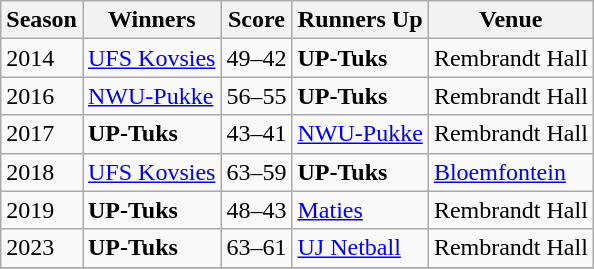<table class="wikitable collapsible">
<tr>
<th>Season</th>
<th>Winners</th>
<th>Score</th>
<th>Runners Up</th>
<th>Venue</th>
</tr>
<tr>
<td>2014</td>
<td><a href='#'>UFS Kovsies</a></td>
<td>49–42</td>
<td><strong>UP-Tuks</strong></td>
<td>Rembrandt Hall</td>
</tr>
<tr>
<td>2016</td>
<td><a href='#'>NWU-Pukke</a></td>
<td>56–55</td>
<td><strong>UP-Tuks</strong></td>
<td>Rembrandt Hall</td>
</tr>
<tr>
<td>2017</td>
<td><strong>UP-Tuks</strong></td>
<td>43–41</td>
<td><a href='#'>NWU-Pukke</a></td>
<td>Rembrandt Hall</td>
</tr>
<tr>
<td>2018</td>
<td><a href='#'>UFS Kovsies</a></td>
<td>63–59</td>
<td><strong>UP-Tuks</strong></td>
<td><a href='#'>Bloemfontein</a></td>
</tr>
<tr>
<td>2019</td>
<td><strong>UP-Tuks</strong></td>
<td>48–43</td>
<td><a href='#'>Maties</a></td>
<td>Rembrandt Hall</td>
</tr>
<tr>
<td>2023</td>
<td><strong>UP-Tuks</strong></td>
<td>63–61</td>
<td><a href='#'>UJ Netball</a></td>
<td>Rembrandt Hall</td>
</tr>
<tr>
</tr>
</table>
